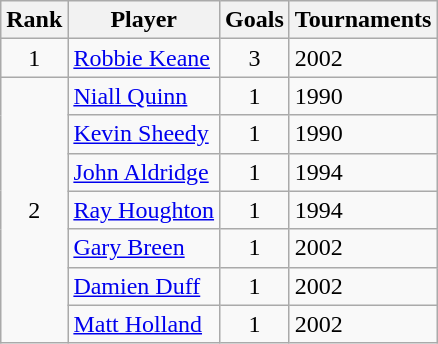<table class="wikitable" style="text-align: left;">
<tr>
<th>Rank</th>
<th>Player</th>
<th>Goals</th>
<th>Tournaments</th>
</tr>
<tr>
<td align=center>1</td>
<td><a href='#'>Robbie Keane</a></td>
<td align=center>3</td>
<td>2002</td>
</tr>
<tr>
<td rowspan=7 align=center>2</td>
<td><a href='#'>Niall Quinn</a></td>
<td align=center>1</td>
<td>1990</td>
</tr>
<tr>
<td><a href='#'>Kevin Sheedy</a></td>
<td align=center>1</td>
<td>1990</td>
</tr>
<tr>
<td><a href='#'>John Aldridge</a></td>
<td align=center>1</td>
<td>1994</td>
</tr>
<tr>
<td><a href='#'>Ray Houghton</a></td>
<td align=center>1</td>
<td>1994</td>
</tr>
<tr>
<td><a href='#'>Gary Breen</a></td>
<td align=center>1</td>
<td>2002</td>
</tr>
<tr>
<td><a href='#'>Damien Duff</a></td>
<td align=center>1</td>
<td>2002</td>
</tr>
<tr>
<td><a href='#'>Matt Holland</a></td>
<td align=center>1</td>
<td>2002</td>
</tr>
</table>
